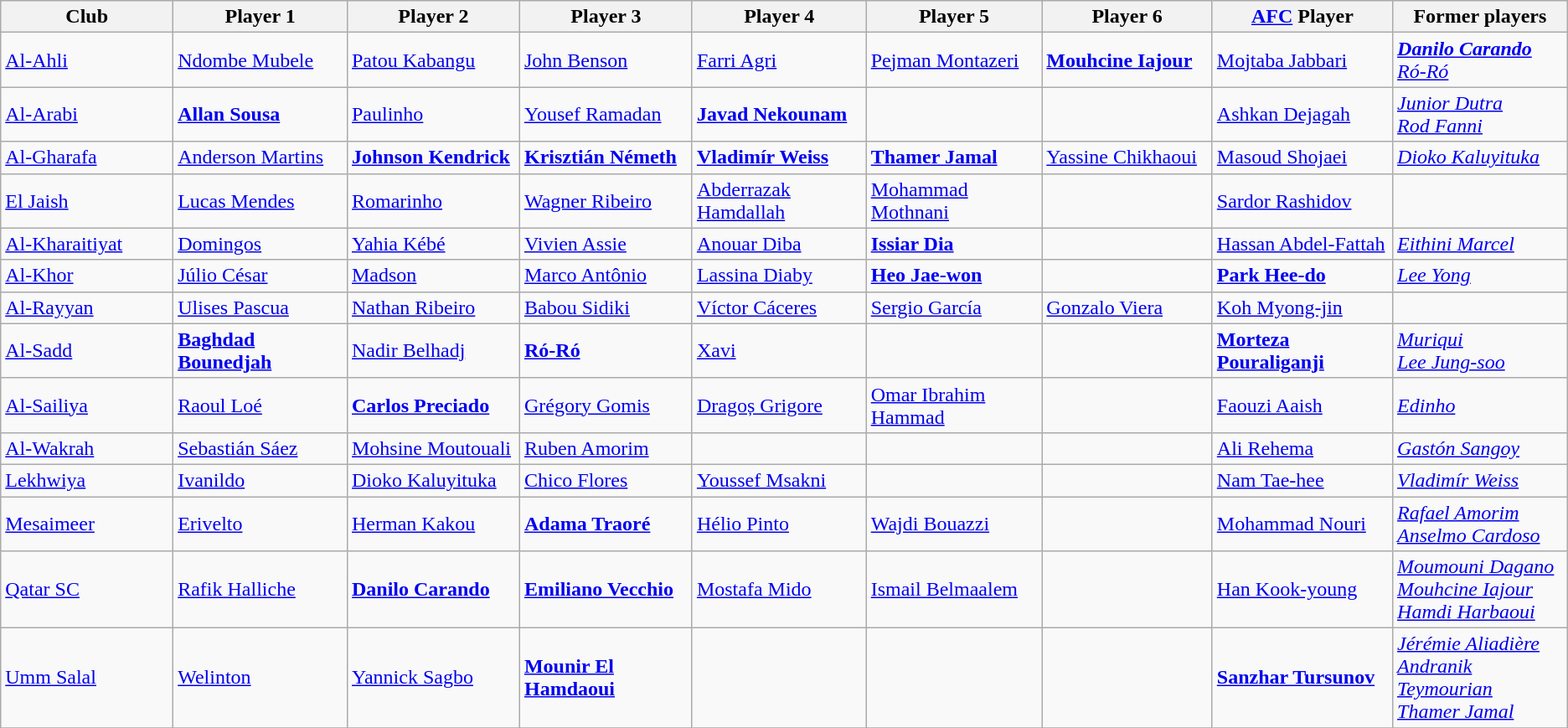<table class="wikitable">
<tr>
<th width="180">Club</th>
<th width="180">Player 1</th>
<th width="180">Player 2</th>
<th width="180">Player 3</th>
<th width="180">Player 4</th>
<th width="180">Player 5</th>
<th width="180">Player 6</th>
<th width="180"><a href='#'>AFC</a> Player</th>
<th width="180">Former players</th>
</tr>
<tr>
<td><a href='#'>Al-Ahli</a></td>
<td> <a href='#'>Ndombe Mubele</a></td>
<td> <a href='#'>Patou Kabangu</a></td>
<td> <a href='#'>John Benson</a></td>
<td> <a href='#'>Farri Agri</a></td>
<td> <a href='#'>Pejman Montazeri</a></td>
<td> <strong><a href='#'>Mouhcine Iajour</a></strong></td>
<td> <a href='#'>Mojtaba Jabbari</a></td>
<td> <strong><em><a href='#'>Danilo Carando</a></em></strong> <br>  <em><a href='#'>Ró-Ró</a></em></td>
</tr>
<tr>
<td><a href='#'>Al-Arabi</a></td>
<td> <strong><a href='#'>Allan Sousa</a></strong></td>
<td> <a href='#'>Paulinho</a></td>
<td> <a href='#'>Yousef Ramadan</a></td>
<td> <strong><a href='#'>Javad Nekounam</a></strong></td>
<td></td>
<td></td>
<td> <a href='#'>Ashkan Dejagah</a></td>
<td> <em><a href='#'>Junior Dutra</a></em> <br>  <em><a href='#'>Rod Fanni</a></em></td>
</tr>
<tr>
<td><a href='#'>Al-Gharafa</a></td>
<td> <a href='#'>Anderson Martins</a></td>
<td> <strong><a href='#'>Johnson Kendrick</a></strong></td>
<td> <strong><a href='#'>Krisztián Németh</a></strong></td>
<td> <strong><a href='#'>Vladimír Weiss</a></strong></td>
<td> <strong><a href='#'>Thamer Jamal</a></strong></td>
<td> <a href='#'>Yassine Chikhaoui</a></td>
<td> <a href='#'>Masoud Shojaei</a></td>
<td> <em><a href='#'>Dioko Kaluyituka</a></em></td>
</tr>
<tr>
<td><a href='#'>El Jaish</a></td>
<td> <a href='#'>Lucas Mendes</a></td>
<td> <a href='#'>Romarinho</a></td>
<td> <a href='#'>Wagner Ribeiro</a></td>
<td> <a href='#'>Abderrazak Hamdallah</a></td>
<td> <a href='#'>Mohammad Mothnani</a></td>
<td></td>
<td> <a href='#'>Sardor Rashidov</a></td>
<td></td>
</tr>
<tr>
<td><a href='#'>Al-Kharaitiyat</a></td>
<td> <a href='#'>Domingos</a></td>
<td> <a href='#'>Yahia Kébé</a></td>
<td> <a href='#'>Vivien Assie</a></td>
<td> <a href='#'>Anouar Diba</a></td>
<td> <strong><a href='#'>Issiar Dia</a></strong></td>
<td></td>
<td> <a href='#'>Hassan Abdel-Fattah</a></td>
<td> <em><a href='#'>Eithini Marcel</a></em></td>
</tr>
<tr>
<td><a href='#'>Al-Khor</a></td>
<td> <a href='#'>Júlio César</a></td>
<td> <a href='#'>Madson</a></td>
<td> <a href='#'>Marco Antônio</a></td>
<td> <a href='#'>Lassina Diaby</a></td>
<td> <strong><a href='#'>Heo Jae-won</a></strong></td>
<td></td>
<td> <strong><a href='#'>Park Hee-do</a></strong></td>
<td> <em><a href='#'>Lee Yong</a></em></td>
</tr>
<tr>
<td><a href='#'>Al-Rayyan</a></td>
<td> <a href='#'>Ulises Pascua</a></td>
<td> <a href='#'>Nathan Ribeiro</a></td>
<td> <a href='#'>Babou Sidiki</a></td>
<td> <a href='#'>Víctor Cáceres</a></td>
<td> <a href='#'>Sergio García</a></td>
<td> <a href='#'>Gonzalo Viera</a></td>
<td> <a href='#'>Koh Myong-jin</a></td>
<td></td>
</tr>
<tr>
<td><a href='#'>Al-Sadd</a></td>
<td> <strong><a href='#'>Baghdad Bounedjah</a></strong></td>
<td> <a href='#'>Nadir Belhadj</a></td>
<td> <strong><a href='#'>Ró-Ró</a></strong></td>
<td> <a href='#'>Xavi</a></td>
<td></td>
<td></td>
<td> <strong><a href='#'>Morteza Pouraliganji</a></strong></td>
<td> <em><a href='#'>Muriqui</a></em> <br>  <em><a href='#'>Lee Jung-soo</a></em></td>
</tr>
<tr>
<td><a href='#'>Al-Sailiya</a></td>
<td> <a href='#'>Raoul Loé</a></td>
<td> <strong><a href='#'>Carlos Preciado</a></strong></td>
<td> <a href='#'>Grégory Gomis</a></td>
<td> <a href='#'>Dragoș Grigore</a></td>
<td> <a href='#'>Omar Ibrahim Hammad</a></td>
<td></td>
<td> <a href='#'>Faouzi Aaish</a></td>
<td> <em><a href='#'>Edinho</a></em></td>
</tr>
<tr>
<td><a href='#'>Al-Wakrah</a></td>
<td> <a href='#'>Sebastián Sáez</a></td>
<td> <a href='#'>Mohsine Moutouali</a></td>
<td> <a href='#'>Ruben Amorim</a></td>
<td></td>
<td></td>
<td></td>
<td> <a href='#'>Ali Rehema</a></td>
<td> <em><a href='#'>Gastón Sangoy</a></em></td>
</tr>
<tr>
<td><a href='#'>Lekhwiya</a></td>
<td> <a href='#'>Ivanildo</a></td>
<td> <a href='#'>Dioko Kaluyituka</a></td>
<td> <a href='#'>Chico Flores</a></td>
<td> <a href='#'>Youssef Msakni</a></td>
<td></td>
<td></td>
<td> <a href='#'>Nam Tae-hee</a></td>
<td> <em><a href='#'>Vladimír Weiss</a></em></td>
</tr>
<tr>
<td><a href='#'>Mesaimeer</a></td>
<td> <a href='#'>Erivelto</a></td>
<td> <a href='#'>Herman Kakou</a></td>
<td> <strong><a href='#'>Adama Traoré</a></strong></td>
<td> <a href='#'>Hélio Pinto</a></td>
<td> <a href='#'>Wajdi Bouazzi</a></td>
<td></td>
<td> <a href='#'>Mohammad Nouri</a></td>
<td> <em><a href='#'>Rafael Amorim</a></em> <br>  <em><a href='#'>Anselmo Cardoso</a></em></td>
</tr>
<tr>
<td><a href='#'>Qatar SC</a></td>
<td> <a href='#'>Rafik Halliche</a></td>
<td> <strong><a href='#'>Danilo Carando</a></strong></td>
<td> <strong><a href='#'>Emiliano Vecchio</a></strong></td>
<td> <a href='#'>Mostafa Mido</a></td>
<td> <a href='#'>Ismail Belmaalem</a></td>
<td></td>
<td> <a href='#'>Han Kook-young</a></td>
<td> <em><a href='#'>Moumouni Dagano</a></em> <br>  <em><a href='#'>Mouhcine Iajour</a></em> <br>  <em><a href='#'>Hamdi Harbaoui</a></em></td>
</tr>
<tr>
<td><a href='#'>Umm Salal</a></td>
<td> <a href='#'>Welinton</a></td>
<td> <a href='#'>Yannick Sagbo</a></td>
<td> <strong><a href='#'>Mounir El Hamdaoui</a></strong></td>
<td></td>
<td></td>
<td></td>
<td> <strong><a href='#'>Sanzhar Tursunov</a></strong></td>
<td> <em><a href='#'>Jérémie Aliadière</a></em> <br>  <em><a href='#'>Andranik Teymourian</a></em> <br>  <em><a href='#'>Thamer Jamal</a></em></td>
</tr>
<tr>
</tr>
</table>
